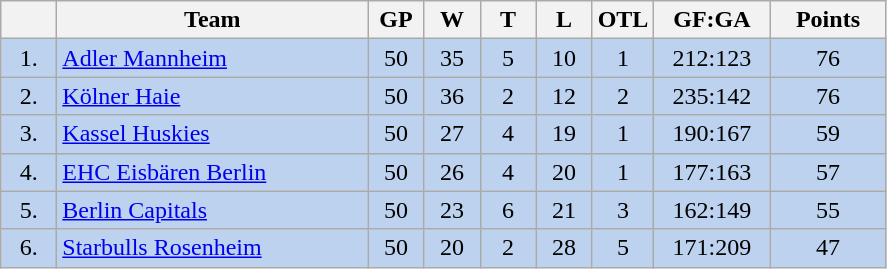<table class="wikitable">
<tr>
<th width="30"></th>
<th width="200">Team</th>
<th width="30">GP</th>
<th width="30">W</th>
<th width="30">T</th>
<th width="30">L</th>
<th width="30">OTL</th>
<th width="70">GF:GA</th>
<th width="70">Points</th>
</tr>
<tr bgcolor=#BCD2EE align="center">
<td>1.</td>
<td align="left"><a href='#'>Adler Mannheim</a></td>
<td>50</td>
<td>35</td>
<td>5</td>
<td>10</td>
<td>1</td>
<td>212:123</td>
<td>76</td>
</tr>
<tr bgcolor=#BCD2EE align="center">
<td>2.</td>
<td align="left"><a href='#'>Kölner Haie</a></td>
<td>50</td>
<td>36</td>
<td>2</td>
<td>12</td>
<td>2</td>
<td>235:142</td>
<td>76</td>
</tr>
<tr bgcolor=#BCD2EE align="center">
<td>3.</td>
<td align="left"><a href='#'>Kassel Huskies</a></td>
<td>50</td>
<td>27</td>
<td>4</td>
<td>19</td>
<td>1</td>
<td>190:167</td>
<td>59</td>
</tr>
<tr bgcolor=#BCD2EE align="center">
<td>4.</td>
<td align="left"><a href='#'>EHC Eisbären Berlin</a></td>
<td>50</td>
<td>26</td>
<td>4</td>
<td>20</td>
<td>1</td>
<td>177:163</td>
<td>57</td>
</tr>
<tr bgcolor=#BCD2EE align="center">
<td>5.</td>
<td align="left"><a href='#'>Berlin Capitals</a></td>
<td>50</td>
<td>23</td>
<td>6</td>
<td>21</td>
<td>3</td>
<td>162:149</td>
<td>55</td>
</tr>
<tr bgcolor=#BCD2EE align="center">
<td>6.</td>
<td align="left"><a href='#'>Starbulls Rosenheim</a></td>
<td>50</td>
<td>20</td>
<td>2</td>
<td>28</td>
<td>5</td>
<td>171:209</td>
<td>47</td>
</tr>
</table>
